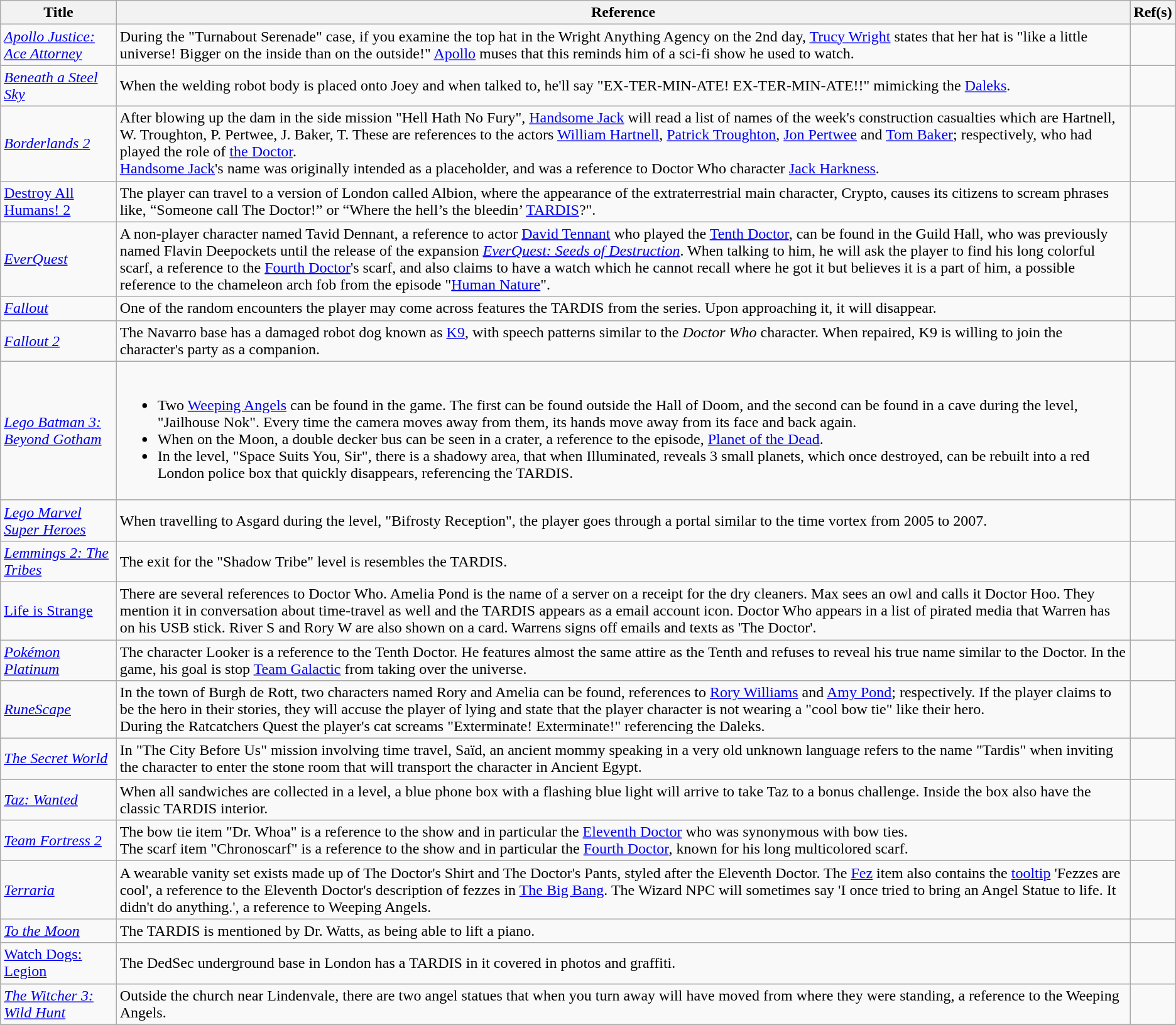<table class="wikitable sortable">
<tr>
<th>Title</th>
<th class="unsortable">Reference</th>
<th class="unsortable">Ref(s)</th>
</tr>
<tr>
<td><em><a href='#'>Apollo Justice: Ace Attorney</a></em></td>
<td>During the "Turnabout Serenade" case, if you examine the top hat in the Wright Anything Agency on the 2nd day, <a href='#'>Trucy Wright</a> states that her hat is "like a little universe! Bigger on the inside than on the outside!" <a href='#'>Apollo</a> muses that this reminds him of a sci-fi show he used to watch.</td>
<td></td>
</tr>
<tr>
<td><em><a href='#'>Beneath a Steel Sky</a></em></td>
<td>When the welding robot body is placed onto Joey and when talked to, he'll say "EX-TER-MIN-ATE! EX-TER-MIN-ATE!!" mimicking the <a href='#'>Daleks</a>.</td>
<td></td>
</tr>
<tr>
<td><em><a href='#'>Borderlands 2</a></em></td>
<td>After blowing up the dam in the side mission "Hell Hath No Fury", <a href='#'>Handsome Jack</a> will read a list of names of the week's construction casualties which are Hartnell, W. Troughton, P. Pertwee, J. Baker, T. These are references to the actors <a href='#'>William Hartnell</a>, <a href='#'>Patrick Troughton</a>, <a href='#'>Jon Pertwee</a> and <a href='#'>Tom Baker</a>; respectively, who had played the role of <a href='#'>the Doctor</a>.<br><a href='#'>Handsome Jack</a>'s name was originally intended as a placeholder, and was a reference to Doctor Who character <a href='#'>Jack Harkness</a>.</td>
<td><br></td>
</tr>
<tr>
<td><a href='#'>Destroy All Humans! 2</a></td>
<td>The player can travel to a version of London called Albion, where the appearance of the extraterrestrial main character, Crypto, causes its citizens to scream phrases like, “Someone call The Doctor!” or “Where the hell’s the bleedin’ <a href='#'>TARDIS</a>?".</td>
<td></td>
</tr>
<tr>
<td><em><a href='#'>EverQuest</a></em></td>
<td>A non-player character named Tavid Dennant, a reference to actor <a href='#'>David Tennant</a> who played the <a href='#'>Tenth Doctor</a>, can be found in the Guild Hall, who was previously named Flavin Deepockets until the release of the expansion <em><a href='#'>EverQuest: Seeds of Destruction</a></em>. When talking to him, he will ask the player to find his long colorful scarf, a reference to the <a href='#'>Fourth Doctor</a>'s scarf, and also claims to have a watch which he cannot recall where he got it but believes it is a part of him, a possible reference to the chameleon arch fob from the episode "<a href='#'>Human Nature</a>".</td>
<td></td>
</tr>
<tr>
<td><em><a href='#'>Fallout</a></em></td>
<td>One of the random encounters the player may come across features the TARDIS from the series. Upon approaching it, it will disappear.</td>
<td></td>
</tr>
<tr>
<td><em><a href='#'>Fallout 2</a></em></td>
<td>The Navarro base has a damaged robot dog known as <a href='#'>K9</a>, with speech patterns similar to the <em>Doctor Who</em> character. When repaired, K9 is willing to join the character's party as a companion.</td>
<td></td>
</tr>
<tr>
<td><em><a href='#'>Lego Batman 3: Beyond Gotham</a></em></td>
<td><br><ul><li>Two <a href='#'>Weeping Angels</a> can be found in the game. The first can be found outside the Hall of Doom, and the second can be found in a cave during the level, "Jailhouse Nok". Every time the camera moves away from them, its hands move away from its face and back again.</li><li>When on the Moon, a double decker bus can be seen in a crater, a reference to the episode, <a href='#'>Planet of the Dead</a>.</li><li>In the level, "Space Suits You, Sir", there is a shadowy area, that when Illuminated, reveals 3 small planets, which once destroyed, can be rebuilt into a red London police box that quickly disappears, referencing the TARDIS.</li></ul></td>
<td></td>
</tr>
<tr>
<td><em><a href='#'>Lego Marvel Super Heroes</a></em></td>
<td>When travelling to Asgard during the level, "Bifrosty Reception", the player goes through a portal similar to the time vortex from 2005 to 2007.</td>
<td></td>
</tr>
<tr>
<td><em><a href='#'>Lemmings 2: The Tribes</a></em></td>
<td>The exit for the "Shadow Tribe" level is resembles the TARDIS.</td>
<td></td>
</tr>
<tr>
<td><a href='#'>Life is Strange</a></td>
<td>There are several references to Doctor Who. Amelia Pond is the name of a server on a receipt for the dry cleaners. Max sees an owl and calls it Doctor Hoo. They mention it in conversation about time-travel as well and the TARDIS appears as a email account icon. Doctor Who appears in a list of pirated media that Warren has on his USB stick. River S and Rory W are also shown on a card. Warrens signs off emails and texts as 'The Doctor'.</td>
<td></td>
</tr>
<tr>
<td><em><a href='#'>Pokémon Platinum</a></em></td>
<td>The character Looker is a reference to the Tenth Doctor. He features almost the same attire as the Tenth and refuses to reveal his true name similar to the Doctor. In the game, his goal is stop <a href='#'>Team Galactic</a> from taking over the universe.</td>
<td></td>
</tr>
<tr>
<td><em><a href='#'>RuneScape</a></em></td>
<td>In the town of Burgh de Rott, two characters named Rory and Amelia can be found, references to <a href='#'>Rory Williams</a> and <a href='#'>Amy Pond</a>; respectively. If the player claims to be the hero in their stories, they will accuse the player of lying and state that the player character is not wearing a "cool bow tie" like their hero.<br>During the Ratcatchers Quest the player's cat screams "Exterminate! Exterminate!" referencing the Daleks.</td>
<td></td>
</tr>
<tr>
<td><em><a href='#'>The Secret World</a></em></td>
<td>In "The City Before Us" mission involving time travel, Saïd, an ancient mommy speaking in a very old unknown language refers to the name "Tardis" when inviting the character to enter the stone room that will transport the character in Ancient Egypt.</td>
<td></td>
</tr>
<tr>
<td><em><a href='#'>Taz: Wanted</a></em></td>
<td>When all sandwiches are collected in a level, a blue phone box with a flashing blue light will arrive to take Taz to a bonus challenge. Inside the box also have the classic TARDIS interior.</td>
<td></td>
</tr>
<tr>
<td><em><a href='#'>Team Fortress 2</a></em></td>
<td>The bow tie item "Dr. Whoa" is a reference to the show and in particular the <a href='#'>Eleventh Doctor</a> who was synonymous with bow ties.<br>The scarf item "Chronoscarf" is a reference to the show and in particular the <a href='#'>Fourth Doctor</a>, known for his long multicolored scarf.</td>
<td><br></td>
</tr>
<tr>
<td><em><a href='#'>Terraria</a></em></td>
<td>A wearable vanity set exists made up of The Doctor's Shirt and The Doctor's Pants, styled after the Eleventh Doctor. The <a href='#'>Fez</a> item also contains the <a href='#'>tooltip</a> 'Fezzes are cool', a reference to the Eleventh Doctor's description of fezzes in <a href='#'>The Big Bang</a>. The Wizard NPC will sometimes say 'I once tried to bring an Angel Statue to life. It didn't do anything.', a reference to Weeping Angels.</td>
<td></td>
</tr>
<tr>
<td><em><a href='#'>To the Moon</a></em></td>
<td>The TARDIS is mentioned by Dr. Watts, as being able to lift a piano.</td>
<td></td>
</tr>
<tr>
<td><a href='#'>Watch Dogs: Legion</a></td>
<td>The DedSec underground base in London has a TARDIS in it covered in photos and graffiti.</td>
<td></td>
</tr>
<tr>
<td><em><a href='#'>The Witcher 3: Wild Hunt</a></em></td>
<td>Outside the church near Lindenvale, there are two angel statues that when you turn away will have moved from where they were standing, a reference to the Weeping Angels.</td>
<td></td>
</tr>
</table>
